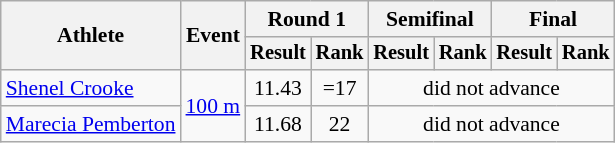<table class=wikitable style="font-size:90%">
<tr>
<th rowspan="2">Athlete</th>
<th rowspan="2">Event</th>
<th colspan="2">Round 1</th>
<th colspan="2">Semifinal</th>
<th colspan="2">Final</th>
</tr>
<tr style="font-size:95%">
<th>Result</th>
<th>Rank</th>
<th>Result</th>
<th>Rank</th>
<th>Result</th>
<th>Rank</th>
</tr>
<tr align=center>
<td align=left><a href='#'>Shenel Crooke</a></td>
<td align=left rowspan="2"><a href='#'>100 m</a></td>
<td>11.43</td>
<td>=17</td>
<td colspan=4>did not advance</td>
</tr>
<tr align=center>
<td align=left><a href='#'>Marecia Pemberton</a></td>
<td>11.68</td>
<td>22</td>
<td colspan=4>did not advance</td>
</tr>
</table>
